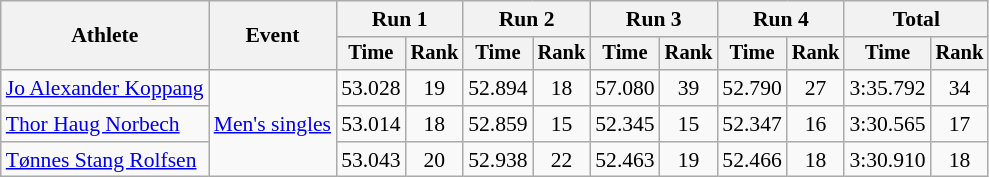<table class="wikitable" style="font-size:90%">
<tr>
<th rowspan="2">Athlete</th>
<th rowspan="2">Event</th>
<th colspan="2">Run 1</th>
<th colspan="2">Run 2</th>
<th colspan="2">Run 3</th>
<th colspan="2">Run 4</th>
<th colspan="2">Total</th>
</tr>
<tr style="font-size:95%">
<th>Time</th>
<th>Rank</th>
<th>Time</th>
<th>Rank</th>
<th>Time</th>
<th>Rank</th>
<th>Time</th>
<th>Rank</th>
<th>Time</th>
<th>Rank</th>
</tr>
<tr align=center>
<td align=left><a href='#'>Jo Alexander Koppang</a></td>
<td align=left rowspan=3><a href='#'>Men's singles</a></td>
<td>53.028</td>
<td>19</td>
<td>52.894</td>
<td>18</td>
<td>57.080</td>
<td>39</td>
<td>52.790</td>
<td>27</td>
<td>3:35.792</td>
<td>34</td>
</tr>
<tr align=center>
<td align=left><a href='#'>Thor Haug Norbech</a></td>
<td>53.014</td>
<td>18</td>
<td>52.859</td>
<td>15</td>
<td>52.345</td>
<td>15</td>
<td>52.347</td>
<td>16</td>
<td>3:30.565</td>
<td>17</td>
</tr>
<tr align=center>
<td align=left><a href='#'>Tønnes Stang Rolfsen</a></td>
<td>53.043</td>
<td>20</td>
<td>52.938</td>
<td>22</td>
<td>52.463</td>
<td>19</td>
<td>52.466</td>
<td>18</td>
<td>3:30.910</td>
<td>18</td>
</tr>
</table>
